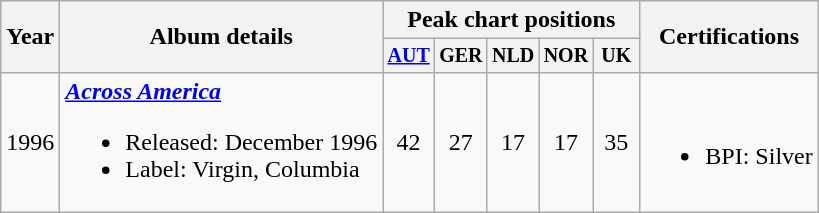<table class="wikitable" style="text-align:center;">
<tr>
<th rowspan="2">Year</th>
<th rowspan="2">Album details</th>
<th colspan="5">Peak chart positions</th>
<th rowspan="2">Certifications</th>
</tr>
<tr style="font-size:smaller;">
<th style="width:25px;"><a href='#'>AUT</a><br></th>
<th style="width:25px;">GER<br></th>
<th style="width:25px;">NLD<br></th>
<th style="width:25px;">NOR<br></th>
<th style="width:25px;">UK<br></th>
</tr>
<tr>
<td>1996</td>
<td align="left"><strong><em><a href='#'>Across America</a></em></strong><br><ul><li>Released: December 1996</li><li>Label: Virgin, Columbia</li></ul></td>
<td>42</td>
<td>27</td>
<td>17</td>
<td>17</td>
<td>35</td>
<td align="left"><br><ul><li>BPI: Silver</li></ul></td>
</tr>
</table>
